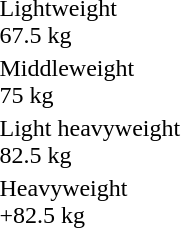<table>
<tr>
<td>Lightweight<br>67.5 kg</td>
<td></td>
<td></td>
<td></td>
</tr>
<tr>
<td>Middleweight<br>75 kg</td>
<td></td>
<td></td>
<td></td>
</tr>
<tr>
<td>Light heavyweight<br>82.5 kg</td>
<td></td>
<td></td>
<td></td>
</tr>
<tr>
<td>Heavyweight<br>+82.5 kg</td>
<td></td>
<td></td>
<td></td>
</tr>
</table>
